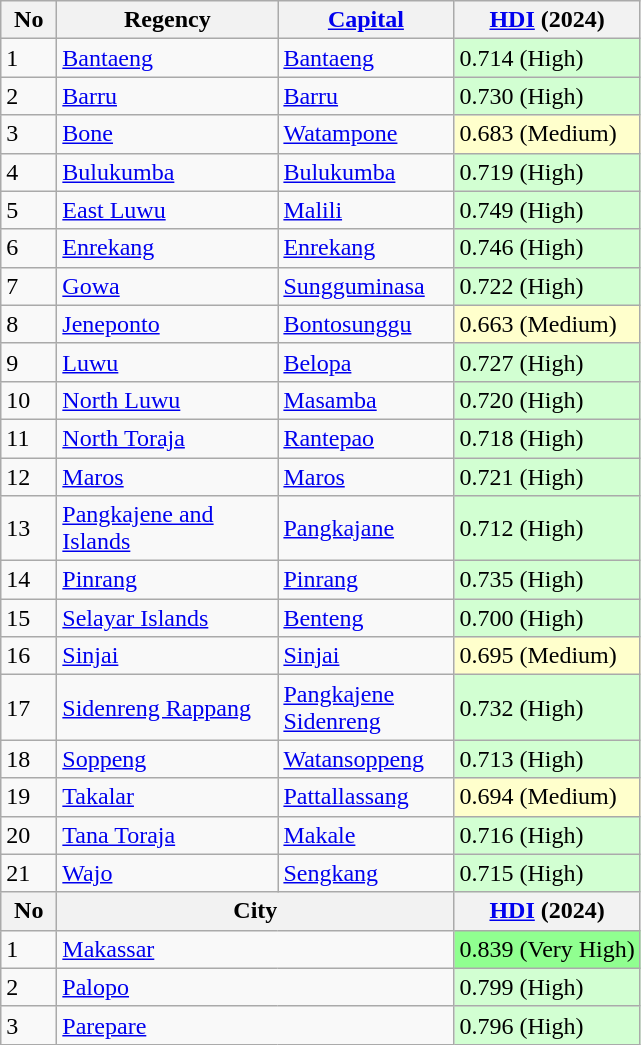<table class="wikitable sortable">
<tr>
<th width="30">No</th>
<th width="140">Regency</th>
<th width="110"><a href='#'>Capital</a></th>
<th><a href='#'>HDI</a> (2024)</th>
</tr>
<tr>
<td>1</td>
<td><a href='#'>Bantaeng</a></td>
<td><a href='#'>Bantaeng</a></td>
<td style="background-color:#D2FFD2">0.714 (High)</td>
</tr>
<tr>
<td>2</td>
<td><a href='#'>Barru</a></td>
<td><a href='#'>Barru</a></td>
<td style="background-color:#D2FFD2">0.730 (High)</td>
</tr>
<tr>
<td>3</td>
<td><a href='#'>Bone</a></td>
<td><a href='#'>Watampone</a></td>
<td style="background-color:#FFFFCC">0.683 (Medium)</td>
</tr>
<tr>
<td>4</td>
<td><a href='#'>Bulukumba</a></td>
<td><a href='#'>Bulukumba</a></td>
<td style="background-color:#D2FFD2">0.719 (High)</td>
</tr>
<tr>
<td>5</td>
<td><a href='#'>East Luwu</a></td>
<td><a href='#'>Malili</a></td>
<td style="background-color:#D2FFD2">0.749 (High)</td>
</tr>
<tr>
<td>6</td>
<td><a href='#'>Enrekang</a></td>
<td><a href='#'>Enrekang</a></td>
<td style="background-color:#D2FFD2">0.746 (High)</td>
</tr>
<tr>
<td>7</td>
<td><a href='#'>Gowa</a></td>
<td><a href='#'>Sungguminasa</a></td>
<td style="background-color:#D2FFD2">0.722 (High)</td>
</tr>
<tr>
<td>8</td>
<td><a href='#'>Jeneponto</a></td>
<td><a href='#'>Bontosunggu</a></td>
<td style="background-color:#FFFFCC">0.663 (Medium)</td>
</tr>
<tr>
<td>9</td>
<td><a href='#'>Luwu</a></td>
<td><a href='#'>Belopa</a></td>
<td style="background-color:#D2FFD2">0.727 (High)</td>
</tr>
<tr>
<td>10</td>
<td><a href='#'>North Luwu</a></td>
<td><a href='#'>Masamba</a></td>
<td style="background-color:#D2FFD2">0.720 (High)</td>
</tr>
<tr>
<td>11</td>
<td><a href='#'>North Toraja</a></td>
<td><a href='#'>Rantepao</a></td>
<td style="background-color:#D2FFD2">0.718 (High)</td>
</tr>
<tr>
<td>12</td>
<td><a href='#'>Maros</a></td>
<td><a href='#'>Maros</a></td>
<td style="background-color:#D2FFD2">0.721 (High)</td>
</tr>
<tr>
<td>13</td>
<td><a href='#'>Pangkajene and Islands</a></td>
<td><a href='#'>Pangkajane</a></td>
<td style="background-color:#D2FFD2">0.712 (High)</td>
</tr>
<tr>
<td>14</td>
<td><a href='#'>Pinrang</a></td>
<td><a href='#'>Pinrang</a></td>
<td style="background-color:#D2FFD2">0.735 (High)</td>
</tr>
<tr>
<td>15</td>
<td><a href='#'>Selayar Islands</a></td>
<td><a href='#'>Benteng</a></td>
<td style="background-color:#D2FFD2">0.700 (High)</td>
</tr>
<tr>
<td>16</td>
<td><a href='#'>Sinjai</a></td>
<td><a href='#'>Sinjai</a></td>
<td style="background-color:#FFFFCC">0.695 (Medium)</td>
</tr>
<tr>
<td>17</td>
<td><a href='#'>Sidenreng Rappang</a></td>
<td><a href='#'>Pangkajene Sidenreng</a></td>
<td style="background-color:#D2FFD2">0.732 (High)</td>
</tr>
<tr>
<td>18</td>
<td><a href='#'>Soppeng</a></td>
<td><a href='#'>Watansoppeng</a></td>
<td style="background-color:#D2FFD2">0.713 (High)</td>
</tr>
<tr>
<td>19</td>
<td><a href='#'>Takalar</a></td>
<td><a href='#'>Pattallassang</a></td>
<td style="background-color:#FFFFCC">0.694 (Medium)</td>
</tr>
<tr>
<td>20</td>
<td><a href='#'>Tana Toraja</a></td>
<td><a href='#'>Makale</a></td>
<td style="background-color:#D2FFD2">0.716 (High)</td>
</tr>
<tr>
<td>21</td>
<td><a href='#'>Wajo</a></td>
<td><a href='#'>Sengkang</a></td>
<td style="background-color:#D2FFD2">0.715 (High)</td>
</tr>
<tr>
<th>No</th>
<th colspan="2">City</th>
<th><a href='#'>HDI</a> (2024)</th>
</tr>
<tr>
<td>1</td>
<td colspan="2"><a href='#'>Makassar</a></td>
<td style="background-color:#90FF90">0.839 (Very High)</td>
</tr>
<tr>
<td>2</td>
<td colspan="2"><a href='#'>Palopo</a></td>
<td style="background-color:#D2FFD2">0.799 (High)</td>
</tr>
<tr>
<td>3</td>
<td colspan="2"><a href='#'>Parepare</a></td>
<td style="background-color:#D2FFD2">0.796 (High)</td>
</tr>
</table>
